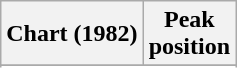<table class="wikitable sortable plainrowheaders">
<tr>
<th>Chart (1982)</th>
<th>Peak<br>position</th>
</tr>
<tr>
</tr>
<tr>
</tr>
<tr>
</tr>
<tr>
</tr>
</table>
